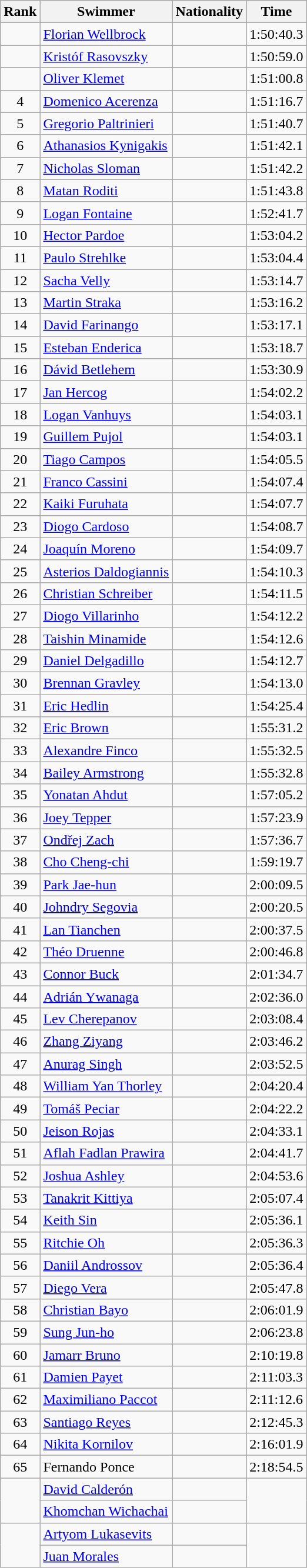<table class="wikitable sortable" style="text-align:center">
<tr>
<th>Rank</th>
<th>Swimmer</th>
<th>Nationality</th>
<th>Time</th>
</tr>
<tr>
<td></td>
<td align=left><a href='#'>Florian Wellbrock</a></td>
<td align=left></td>
<td>1:50:40.3</td>
</tr>
<tr>
<td></td>
<td align=left><a href='#'>Kristóf Rasovszky</a></td>
<td align=left></td>
<td>1:50:59.0</td>
</tr>
<tr>
<td></td>
<td align=left><a href='#'>Oliver Klemet</a></td>
<td align=left></td>
<td>1:51:00.8</td>
</tr>
<tr>
<td>4</td>
<td align=left><a href='#'>Domenico Acerenza</a></td>
<td align=left></td>
<td>1:51:16.7</td>
</tr>
<tr>
<td>5</td>
<td align=left><a href='#'>Gregorio Paltrinieri</a></td>
<td align=left></td>
<td>1:51:40.7</td>
</tr>
<tr>
<td>6</td>
<td align=left><a href='#'>Athanasios Kynigakis</a></td>
<td align=left></td>
<td>1:51:42.1</td>
</tr>
<tr>
<td>7</td>
<td align=left><a href='#'>Nicholas Sloman</a></td>
<td align=left></td>
<td>1:51:42.2</td>
</tr>
<tr>
<td>8</td>
<td align=left><a href='#'>Matan Roditi</a></td>
<td align=left></td>
<td>1:51:43.8</td>
</tr>
<tr>
<td>9</td>
<td align=left><a href='#'>Logan Fontaine</a></td>
<td align=left></td>
<td>1:52:41.7</td>
</tr>
<tr>
<td>10</td>
<td align=left><a href='#'>Hector Pardoe</a></td>
<td align=left></td>
<td>1:53:04.2</td>
</tr>
<tr>
<td>11</td>
<td align=left><a href='#'>Paulo Strehlke</a></td>
<td align=left></td>
<td>1:53:04.4</td>
</tr>
<tr>
<td>12</td>
<td align=left><a href='#'>Sacha Velly</a></td>
<td align=left></td>
<td>1:53:14.7</td>
</tr>
<tr>
<td>13</td>
<td align=left><a href='#'>Martin Straka</a></td>
<td align=left></td>
<td>1:53:16.2</td>
</tr>
<tr>
<td>14</td>
<td align=left><a href='#'>David Farinango</a></td>
<td align=left></td>
<td>1:53:17.1</td>
</tr>
<tr>
<td>15</td>
<td align=left><a href='#'>Esteban Enderica</a></td>
<td align=left></td>
<td>1:53:18.7</td>
</tr>
<tr>
<td>16</td>
<td align=left><a href='#'>Dávid Betlehem</a></td>
<td align=left></td>
<td>1:53:30.9</td>
</tr>
<tr>
<td>17</td>
<td align=left><a href='#'>Jan Hercog</a></td>
<td align=left></td>
<td>1:54:02.2</td>
</tr>
<tr>
<td>18</td>
<td align=left><a href='#'>Logan Vanhuys</a></td>
<td align=left></td>
<td>1:54:03.1</td>
</tr>
<tr>
<td>19</td>
<td align=left><a href='#'>Guillem Pujol</a></td>
<td align=left></td>
<td>1:54:03.1</td>
</tr>
<tr>
<td>20</td>
<td align=left><a href='#'>Tiago Campos</a></td>
<td align=left></td>
<td>1:54:05.5</td>
</tr>
<tr>
<td>21</td>
<td align=left><a href='#'>Franco Cassini</a></td>
<td align=left></td>
<td>1:54:07.4</td>
</tr>
<tr>
<td>22</td>
<td align=left><a href='#'>Kaiki Furuhata</a></td>
<td align=left></td>
<td>1:54:07.7</td>
</tr>
<tr>
<td>23</td>
<td align=left><a href='#'>Diogo Cardoso</a></td>
<td align=left></td>
<td>1:54:08.7</td>
</tr>
<tr>
<td>24</td>
<td align=left><a href='#'>Joaquín Moreno</a></td>
<td align=left></td>
<td>1:54:09.7</td>
</tr>
<tr>
<td>25</td>
<td align=left><a href='#'>Asterios Daldogiannis</a></td>
<td align=left></td>
<td>1:54:10.3</td>
</tr>
<tr>
<td>26</td>
<td align=left><a href='#'>Christian Schreiber</a></td>
<td align=left></td>
<td>1:54:11.5</td>
</tr>
<tr>
<td>27</td>
<td align=left><a href='#'>Diogo Villarinho</a></td>
<td align=left></td>
<td>1:54:12.2</td>
</tr>
<tr>
<td>28</td>
<td align=left><a href='#'>Taishin Minamide</a></td>
<td align=left></td>
<td>1:54:12.6</td>
</tr>
<tr>
<td>29</td>
<td align=left><a href='#'>Daniel Delgadillo</a></td>
<td align=left></td>
<td>1:54:12.7</td>
</tr>
<tr>
<td>30</td>
<td align=left><a href='#'>Brennan Gravley</a></td>
<td align=left></td>
<td>1:54:13.0</td>
</tr>
<tr>
<td>31</td>
<td align=left><a href='#'>Eric Hedlin</a></td>
<td align=left></td>
<td>1:54:25.4</td>
</tr>
<tr>
<td>32</td>
<td align=left><a href='#'>Eric Brown</a></td>
<td align=left></td>
<td>1:55:31.2</td>
</tr>
<tr>
<td>33</td>
<td align=left><a href='#'>Alexandre Finco</a></td>
<td align=left></td>
<td>1:55:32.5</td>
</tr>
<tr>
<td>34</td>
<td align=left><a href='#'>Bailey Armstrong</a></td>
<td align=left></td>
<td>1:55:32.8</td>
</tr>
<tr>
<td>35</td>
<td align=left><a href='#'>Yonatan Ahdut</a></td>
<td align=left></td>
<td>1:57:05.2</td>
</tr>
<tr>
<td>36</td>
<td align=left><a href='#'>Joey Tepper</a></td>
<td align=left></td>
<td>1:57:23.9</td>
</tr>
<tr>
<td>37</td>
<td align=left><a href='#'>Ondřej Zach</a></td>
<td align=left></td>
<td>1:57:36.7</td>
</tr>
<tr>
<td>38</td>
<td align=left><a href='#'>Cho Cheng-chi</a></td>
<td align=left></td>
<td>1:59:19.7</td>
</tr>
<tr>
<td>39</td>
<td align=left><a href='#'>Park Jae-hun</a></td>
<td align=left></td>
<td>2:00:09.5</td>
</tr>
<tr>
<td>40</td>
<td align=left><a href='#'>Johndry Segovia</a></td>
<td align=left></td>
<td>2:00:20.5</td>
</tr>
<tr>
<td>41</td>
<td align=left><a href='#'>Lan Tianchen</a></td>
<td align=left></td>
<td>2:00:37.5</td>
</tr>
<tr>
<td>42</td>
<td align=left><a href='#'>Théo Druenne</a></td>
<td align=left></td>
<td>2:00:46.8</td>
</tr>
<tr>
<td>43</td>
<td align=left><a href='#'>Connor Buck</a></td>
<td align=left></td>
<td>2:01:34.7</td>
</tr>
<tr>
<td>44</td>
<td align=left><a href='#'>Adrián Ywanaga</a></td>
<td align=left></td>
<td>2:02:36.0</td>
</tr>
<tr>
<td>45</td>
<td align=left><a href='#'>Lev Cherepanov</a></td>
<td align=left></td>
<td>2:03:08.4</td>
</tr>
<tr>
<td>46</td>
<td align=left><a href='#'>Zhang Ziyang</a></td>
<td align=left></td>
<td>2:03:46.2</td>
</tr>
<tr>
<td>47</td>
<td align=left><a href='#'>Anurag Singh</a></td>
<td align=left></td>
<td>2:03:52.5</td>
</tr>
<tr>
<td>48</td>
<td align=left><a href='#'>William Yan Thorley</a></td>
<td align=left></td>
<td>2:04:20.4</td>
</tr>
<tr>
<td>49</td>
<td align=left><a href='#'>Tomáš Peciar</a></td>
<td align=left></td>
<td>2:04:22.2</td>
</tr>
<tr>
<td>50</td>
<td align=left><a href='#'>Jeison Rojas</a></td>
<td align=left></td>
<td>2:04:33.1</td>
</tr>
<tr>
<td>51</td>
<td align=left><a href='#'>Aflah Fadlan Prawira</a></td>
<td align=left></td>
<td>2:04:41.7</td>
</tr>
<tr>
<td>52</td>
<td align=left><a href='#'>Joshua Ashley</a></td>
<td align=left></td>
<td>2:04:53.6</td>
</tr>
<tr>
<td>53</td>
<td align=left><a href='#'>Tanakrit Kittiya</a></td>
<td align=left></td>
<td>2:05:07.4</td>
</tr>
<tr>
<td>54</td>
<td align=left><a href='#'>Keith Sin</a></td>
<td align=left></td>
<td>2:05:36.1</td>
</tr>
<tr>
<td>55</td>
<td align=left><a href='#'>Ritchie Oh</a></td>
<td align=left></td>
<td>2:05:36.3</td>
</tr>
<tr>
<td>56</td>
<td align=left><a href='#'>Daniil Androssov</a></td>
<td align=left></td>
<td>2:05:36.4</td>
</tr>
<tr>
<td>57</td>
<td align=left><a href='#'>Diego Vera</a></td>
<td align=left></td>
<td>2:05:47.8</td>
</tr>
<tr>
<td>58</td>
<td align=left><a href='#'>Christian Bayo</a></td>
<td align=left></td>
<td>2:06:01.9</td>
</tr>
<tr>
<td>59</td>
<td align=left><a href='#'>Sung Jun-ho</a></td>
<td align=left></td>
<td>2:06:23.8</td>
</tr>
<tr>
<td>60</td>
<td align=left><a href='#'>Jamarr Bruno</a></td>
<td align=left></td>
<td>2:10:19.8</td>
</tr>
<tr>
<td>61</td>
<td align=left><a href='#'>Damien Payet</a></td>
<td align=left></td>
<td>2:11:03.3</td>
</tr>
<tr>
<td>62</td>
<td align=left><a href='#'>Maximiliano Paccot</a></td>
<td align=left></td>
<td>2:11:12.6</td>
</tr>
<tr>
<td>63</td>
<td align=left><a href='#'>Santiago Reyes</a></td>
<td align=left></td>
<td>2:12:45.3</td>
</tr>
<tr>
<td>64</td>
<td align=left><a href='#'>Nikita Kornilov</a></td>
<td align=left></td>
<td>2:16:01.9</td>
</tr>
<tr>
<td>65</td>
<td align=left>Fernando Ponce</td>
<td align=left></td>
<td>2:18:54.5</td>
</tr>
<tr>
<td rowspan=2></td>
<td align=left><a href='#'>David Calderón</a></td>
<td align=left></td>
<td rowspan=2></td>
</tr>
<tr>
<td align=left><a href='#'>Khomchan Wichachai</a></td>
<td align=left></td>
</tr>
<tr>
<td rowspan=2></td>
<td align=left><a href='#'>Artyom Lukasevits</a></td>
<td align=left></td>
<td rowspan=2></td>
</tr>
<tr>
<td align=left><a href='#'>Juan Morales</a></td>
<td align=left></td>
</tr>
</table>
